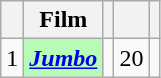<table class="wikitable sortable plainrowheaders" style="text-align:center;">
<tr>
<th></th>
<th>Film</th>
<th></th>
<th></th>
<th class="unsortable"></th>
</tr>
<tr>
<td>1</td>
<th scope="row" style="background:#b6fcb6;"><em><a href='#'>Jumbo</a></em></th>
<td></td>
<td>20</td>
<td></td>
</tr>
</table>
